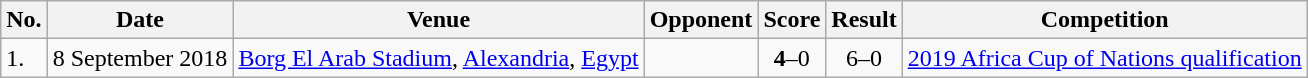<table class="wikitable" style="font-size:100%;">
<tr>
<th>No.</th>
<th>Date</th>
<th>Venue</th>
<th>Opponent</th>
<th>Score</th>
<th>Result</th>
<th>Competition</th>
</tr>
<tr>
<td>1.</td>
<td>8 September 2018</td>
<td><a href='#'>Borg El Arab Stadium</a>, <a href='#'>Alexandria</a>, <a href='#'>Egypt</a></td>
<td></td>
<td align=center><strong>4</strong>–0</td>
<td align=center>6–0</td>
<td><a href='#'>2019 Africa Cup of Nations qualification</a></td>
</tr>
</table>
